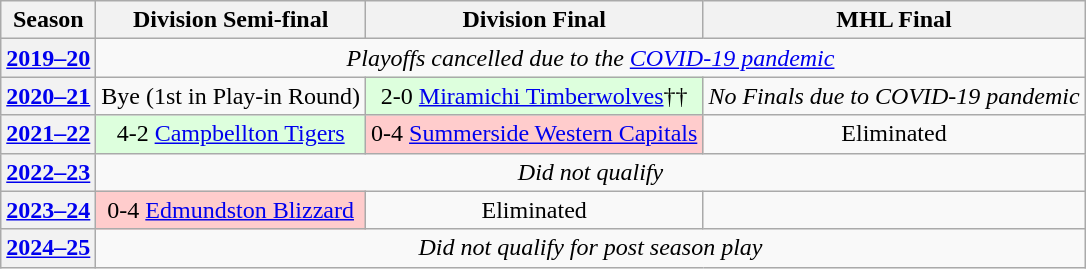<table class="wikitable" style="text-align:center">
<tr>
<th>Season</th>
<th>Division Semi-final</th>
<th>Division Final</th>
<th>MHL Final</th>
</tr>
<tr>
<th scope="row"><a href='#'>2019–20</a></th>
<td colspan="3"><em>Playoffs cancelled due to the <a href='#'>COVID-19 pandemic</a></em></td>
</tr>
<tr>
<th><a href='#'>2020–21</a></th>
<td>Bye (1st in Play-in Round)</td>
<td style="background:#DDFFDD">2-0 <a href='#'>Miramichi Timberwolves</a>††</td>
<td><em>No Finals due to COVID-19 pandemic</em></td>
</tr>
<tr>
<th><a href='#'>2021–22</a></th>
<td style="background:#DDFFDD">4-2 <a href='#'>Campbellton Tigers</a></td>
<td style="background:#FFCCCC">0-4 <a href='#'>Summerside Western Capitals</a></td>
<td>Eliminated</td>
</tr>
<tr>
<th scope="row"><a href='#'>2022–23</a></th>
<td colspan="3"><em>Did not qualify</em></td>
</tr>
<tr>
<th><a href='#'>2023–24</a></th>
<td style="background:#FFCCCC">0-4 <a href='#'>Edmundston Blizzard</a></td>
<td>Eliminated</td>
</tr>
<tr>
<th><a href='#'>2024–25</a></th>
<td colspan="3"><em>Did not qualify for post season play</em></td>
</tr>
</table>
